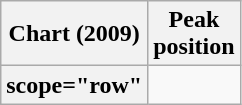<table class="wikitable sortable plainrowheaders">
<tr>
<th scope="col">Chart (2009)</th>
<th scope="col">Peak<br>position</th>
</tr>
<tr>
<th>scope="row"</th>
</tr>
</table>
